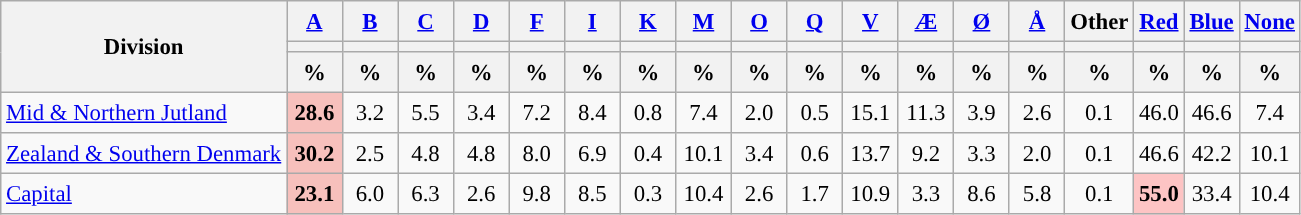<table class="wikitable sortable" style="text-align:right; font-size:95%; line-height:20px;">
<tr>
<th rowspan="3">Division</th>
<th width="30px" class="unsortable"><a href='#'>A</a></th>
<th width="30px" class="unsortable"><a href='#'>B</a></th>
<th width="30px" class="unsortable"><a href='#'>C</a></th>
<th width="30px" class="unsortable"><a href='#'>D</a></th>
<th width="30px" class="unsortable"><a href='#'>F</a></th>
<th width="30px" class="unsortable"><a href='#'>I</a></th>
<th width="30px" class="unsortable"><a href='#'>K</a></th>
<th width="30px" class="unsortable"><a href='#'>M</a></th>
<th width="30px" class="unsortable"><a href='#'>O</a></th>
<th width="30px" class="unsortable"><a href='#'>Q</a></th>
<th width="30px" class="unsortable"><a href='#'>V</a></th>
<th width="30px" class="unsortable"><a href='#'>Æ</a></th>
<th width="30px" class="unsortable"><a href='#'>Ø</a></th>
<th width="30px" class="unsortable"><a href='#'>Å</a></th>
<th width="30px" class="unsortable">Other</th>
<th><a href='#'>Red</a></th>
<th><a href='#'>Blue</a></th>
<th><a href='#'>None</a></th>
</tr>
<tr>
<th style="background:"></th>
<th style="background:"></th>
<th style="background:"></th>
<th style="background:"></th>
<th style="background:"></th>
<th style="background:"></th>
<th style="background:"></th>
<th style="background:"></th>
<th style="background:"></th>
<th style="background:"></th>
<th style="background:"></th>
<th style="background:"></th>
<th style="background:"></th>
<th style="background:"></th>
<th style="background:"></th>
<th style="background:"></th>
<th style="background:"></th>
<th style="background:"></th>
</tr>
<tr>
<th align="center" data-sort-type="number">%</th>
<th align="center" data-sort-type="number">%</th>
<th align="center" data-sort-type="number">%</th>
<th align="center" data-sort-type="number">%</th>
<th align="center" data-sort-type="number">%</th>
<th align="center" data-sort-type="number">%</th>
<th align="center" data-sort-type="number">%</th>
<th align="center" data-sort-type="number">%</th>
<th align="center" data-sort-type="number">%</th>
<th align="center" data-sort-type="number">%</th>
<th align="center" data-sort-type="number">%</th>
<th align="center" data-sort-type="number">%</th>
<th align="center" data-sort-type="number">%</th>
<th align="center" data-sort-type="number">%</th>
<th align="center" data-sort-type="number">%</th>
<th align="center" data-sort-type="number">%</th>
<th align="center" data-sort-type="number">%</th>
<th align="center" data-sort-type="number">%</th>
</tr>
<tr>
<td align="left"><a href='#'>Mid & Northern Jutland</a></td>
<td align="center" bgcolor=#f7c0bc><strong>28.6</strong></td>
<td align="center">3.2</td>
<td align="center">5.5</td>
<td align="center">3.4</td>
<td align="center">7.2</td>
<td align="center">8.4</td>
<td align="center">0.8</td>
<td align="center">7.4</td>
<td align="center">2.0</td>
<td align="center">0.5</td>
<td align="center">15.1</td>
<td align="center">11.3</td>
<td align="center">3.9</td>
<td align="center">2.6</td>
<td align="center">0.1</td>
<td align="center">46.0</td>
<td align="center">46.6</td>
<td align="center">7.4</td>
</tr>
<tr>
<td align="left"><a href='#'>Zealand & Southern Denmark</a></td>
<td align="center" bgcolor=#f7c0bc><strong>30.2</strong></td>
<td align="center">2.5</td>
<td align="center">4.8</td>
<td align="center">4.8</td>
<td align="center">8.0</td>
<td align="center">6.9</td>
<td align="center">0.4</td>
<td align="center">10.1</td>
<td align="center">3.4</td>
<td align="center">0.6</td>
<td align="center">13.7</td>
<td align="center">9.2</td>
<td align="center">3.3</td>
<td align="center">2.0</td>
<td align="center">0.1</td>
<td align="center">46.6</td>
<td align="center">42.2</td>
<td align="center">10.1</td>
</tr>
<tr>
<td align="left"><a href='#'>Capital</a></td>
<td align="center" bgcolor=#f7c0bc><strong>23.1</strong></td>
<td align="center">6.0</td>
<td align="center">6.3</td>
<td align="center">2.6</td>
<td align="center">9.8</td>
<td align="center">8.5</td>
<td align="center">0.3</td>
<td align="center">10.4</td>
<td align="center">2.6</td>
<td align="center">1.7</td>
<td align="center">10.9</td>
<td align="center">3.3</td>
<td align="center">8.6</td>
<td align="center">5.8</td>
<td align="center">0.1</td>
<td align="center" bgcolor=#fdc4c4><strong>55.0</strong></td>
<td align="center">33.4</td>
<td align="center">10.4</td>
</tr>
</table>
